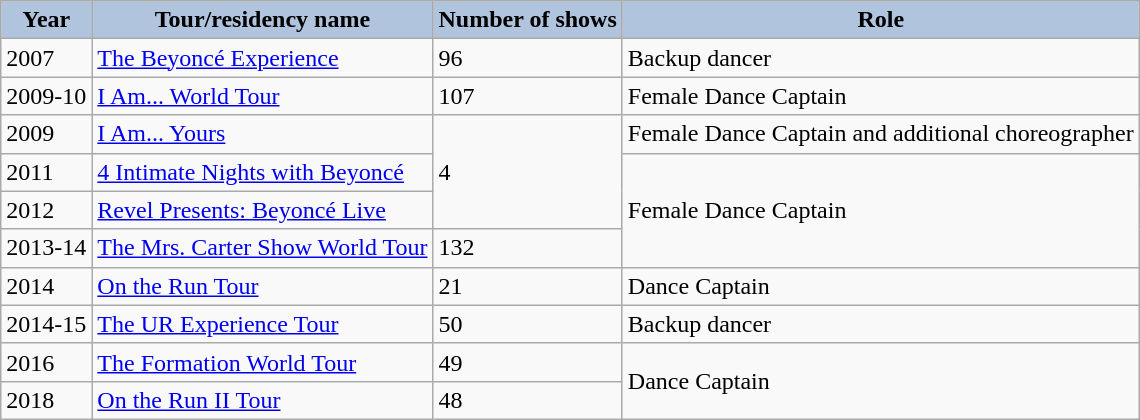<table class="wikitable">
<tr style="text-align:center;">
<th style="background:#B0C4DE;">Year</th>
<th style="background:#B0C4DE;">Tour/residency name</th>
<th style="background:#B0C4DE;">Number of shows</th>
<th style="background:#B0C4DE;">Role</th>
</tr>
<tr>
<td>2007</td>
<td><a href='#'>The Beyoncé Experience</a></td>
<td>96</td>
<td>Backup dancer</td>
</tr>
<tr>
<td>2009-10</td>
<td><a href='#'>I Am... World Tour</a></td>
<td>107</td>
<td>Female Dance Captain</td>
</tr>
<tr>
<td>2009</td>
<td><a href='#'>I Am... Yours</a></td>
<td rowspan="3">4</td>
<td>Female Dance Captain and additional choreographer</td>
</tr>
<tr>
<td>2011</td>
<td><a href='#'>4 Intimate Nights with Beyoncé</a></td>
<td rowspan="3">Female Dance Captain</td>
</tr>
<tr>
<td>2012</td>
<td><a href='#'>Revel Presents: Beyoncé Live</a></td>
</tr>
<tr>
<td>2013-14</td>
<td><a href='#'>The Mrs. Carter Show World Tour</a></td>
<td>132</td>
</tr>
<tr>
<td>2014</td>
<td><a href='#'>On the Run Tour</a></td>
<td>21</td>
<td>Dance Captain</td>
</tr>
<tr>
<td>2014-15</td>
<td><a href='#'>The UR Experience Tour</a></td>
<td>50</td>
<td>Backup dancer</td>
</tr>
<tr>
<td>2016</td>
<td><a href='#'>The Formation World Tour</a></td>
<td>49</td>
<td rowspan="2">Dance Captain</td>
</tr>
<tr>
<td>2018</td>
<td><a href='#'>On the Run II Tour</a></td>
<td>48</td>
</tr>
</table>
